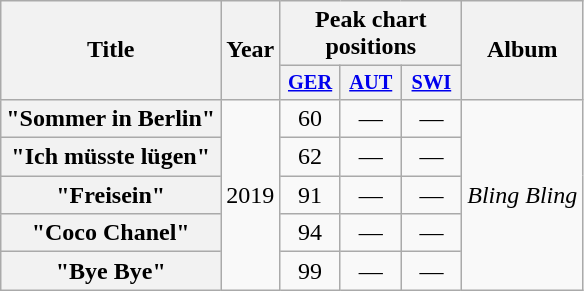<table class="wikitable plainrowheaders" style="text-align:center;">
<tr>
<th scope="col" rowspan="2">Title</th>
<th scope="col" rowspan="2">Year</th>
<th scope="col" colspan="3">Peak chart positions</th>
<th scope="col" rowspan="2">Album</th>
</tr>
<tr>
<th style="width:2.5em; font-size:85%"><a href='#'>GER</a></th>
<th style="width:2.5em; font-size:85%"><a href='#'>AUT</a><br></th>
<th style="width:2.5em; font-size:85%"><a href='#'>SWI</a><br></th>
</tr>
<tr>
<th scope="row">"Sommer in Berlin"</th>
<td rowspan="5">2019</td>
<td>60</td>
<td>—</td>
<td>—</td>
<td rowspan="5"><em>Bling Bling</em></td>
</tr>
<tr>
<th scope="row">"Ich müsste lügen"</th>
<td>62</td>
<td>—</td>
<td>—</td>
</tr>
<tr>
<th scope="row">"Freisein"<br></th>
<td>91</td>
<td>—</td>
<td>—</td>
</tr>
<tr>
<th scope="row">"Coco Chanel"</th>
<td>94</td>
<td>—</td>
<td>—</td>
</tr>
<tr>
<th scope="row">"Bye Bye"</th>
<td>99</td>
<td>—</td>
<td>—</td>
</tr>
</table>
